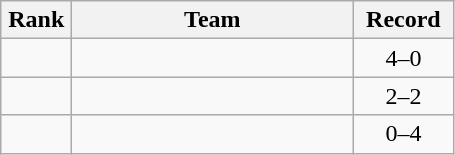<table class="wikitable" style="text-align: center;">
<tr>
<th width=40>Rank</th>
<th width=180>Team</th>
<th width=60>Record</th>
</tr>
<tr>
<td></td>
<td align="left"></td>
<td>4–0</td>
</tr>
<tr>
<td></td>
<td align="left"></td>
<td>2–2</td>
</tr>
<tr>
<td></td>
<td align="left"></td>
<td>0–4</td>
</tr>
</table>
